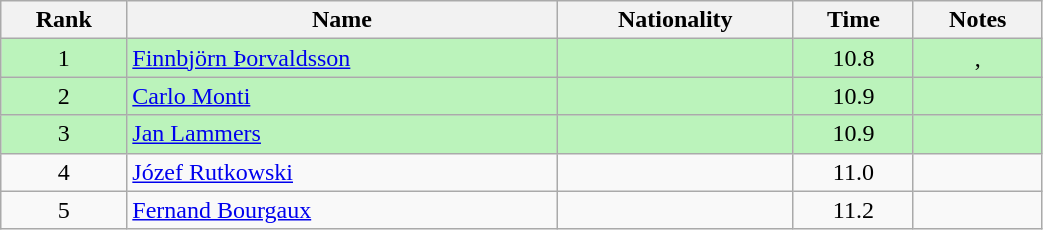<table class="wikitable sortable" style="text-align:center;width: 55%">
<tr>
<th>Rank</th>
<th>Name</th>
<th>Nationality</th>
<th>Time</th>
<th>Notes</th>
</tr>
<tr bgcolor=bbf3bb>
<td>1</td>
<td align=left><a href='#'>Finnbjörn Þorvaldsson</a></td>
<td align=left></td>
<td>10.8</td>
<td>, </td>
</tr>
<tr bgcolor=bbf3bb>
<td>2</td>
<td align=left><a href='#'>Carlo Monti</a></td>
<td align=left></td>
<td>10.9</td>
<td></td>
</tr>
<tr bgcolor=bbf3bb>
<td>3</td>
<td align=left><a href='#'>Jan Lammers</a></td>
<td align=left></td>
<td>10.9</td>
<td></td>
</tr>
<tr>
<td>4</td>
<td align=left><a href='#'>Józef Rutkowski</a></td>
<td align=left></td>
<td>11.0</td>
<td></td>
</tr>
<tr>
<td>5</td>
<td align=left><a href='#'>Fernand Bourgaux</a></td>
<td align=left></td>
<td>11.2</td>
<td></td>
</tr>
</table>
